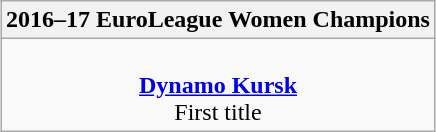<table class=wikitable style="text-align:center; margin:auto">
<tr>
<th>2016–17 EuroLeague Women Champions</th>
</tr>
<tr>
<td> <br><strong><a href='#'>Dynamo Kursk</a></strong><br>First title</td>
</tr>
</table>
